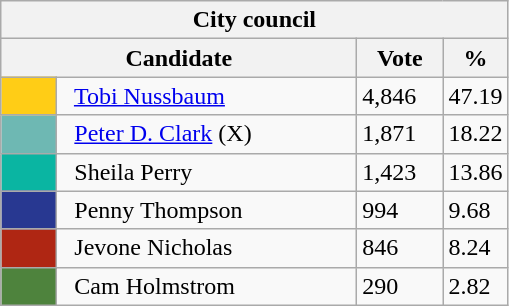<table class="wikitable">
<tr>
<th colspan="4">City council</th>
</tr>
<tr>
<th bgcolor="#DDDDFF" width="230px" colspan="2">Candidate</th>
<th bgcolor="#DDDDFF" width="50px">Vote</th>
<th bgcolor="#DDDDFF" width="30px">%</th>
</tr>
<tr>
<td bgcolor=#FFCD16 width="30px"> </td>
<td>  <a href='#'>Tobi Nussbaum</a></td>
<td>4,846</td>
<td>47.19</td>
</tr>
<tr>
<td bgcolor=#6EB8B3 width="30px"> </td>
<td>  <a href='#'>Peter D. Clark</a> (X)</td>
<td>1,871</td>
<td>18.22</td>
</tr>
<tr>
<td bgcolor=#0AB5A2 width="30px"> </td>
<td>  Sheila Perry</td>
<td>1,423</td>
<td>13.86</td>
</tr>
<tr>
<td bgcolor=#283891 width="30px"> </td>
<td>  Penny Thompson</td>
<td>994</td>
<td>9.68</td>
</tr>
<tr>
<td bgcolor=#AF2613 width="30px"> </td>
<td>  Jevone Nicholas</td>
<td>846</td>
<td>8.24</td>
</tr>
<tr>
<td bgcolor=#4E833D width="30px"> </td>
<td>  Cam Holmstrom</td>
<td>290</td>
<td>2.82</td>
</tr>
</table>
